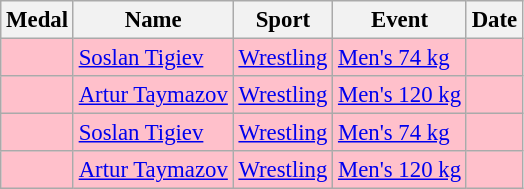<table class="wikitable sortable" style="font-size: 95%;">
<tr>
<th>Medal</th>
<th>Name</th>
<th>Sport</th>
<th>Event</th>
<th>Date</th>
</tr>
<tr bgcolor=pink>
<td></td>
<td><a href='#'>Soslan Tigiev</a></td>
<td><a href='#'>Wrestling</a></td>
<td><a href='#'>Men's 74 kg</a></td>
<td></td>
</tr>
<tr bgcolor=pink>
<td></td>
<td><a href='#'>Artur Taymazov</a></td>
<td><a href='#'>Wrestling</a></td>
<td><a href='#'>Men's 120 kg</a></td>
<td></td>
</tr>
<tr bgcolor=pink>
<td></td>
<td><a href='#'>Soslan Tigiev</a></td>
<td><a href='#'>Wrestling</a></td>
<td><a href='#'>Men's 74 kg</a></td>
<td></td>
</tr>
<tr bgcolor=pink>
<td></td>
<td><a href='#'>Artur Taymazov</a></td>
<td><a href='#'>Wrestling</a></td>
<td><a href='#'>Men's 120 kg</a></td>
<td></td>
</tr>
</table>
